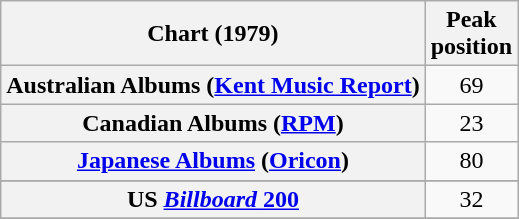<table class="wikitable sortable plainrowheaders" style="text-align:center;">
<tr>
<th scope="col">Chart (1979)</th>
<th scope="col">Peak<br> position</th>
</tr>
<tr>
<th scope="row">Australian Albums (<a href='#'>Kent Music Report</a>)</th>
<td>69</td>
</tr>
<tr>
<th scope="row">Canadian Albums (<a href='#'>RPM</a>)</th>
<td>23</td>
</tr>
<tr>
<th scope="row"><a href='#'>Japanese Albums</a> (<a href='#'>Oricon</a>)</th>
<td>80</td>
</tr>
<tr>
</tr>
<tr>
</tr>
<tr>
<th scope="row">US <a href='#'><em>Billboard</em> 200</a></th>
<td>32</td>
</tr>
<tr>
</tr>
</table>
